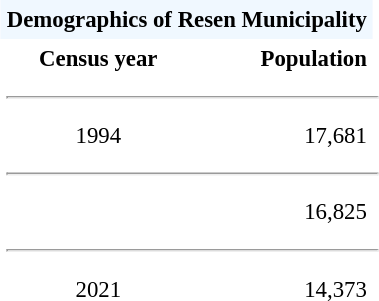<table class="toccolours" align="center" cellpadding="4" cellspacing="0" style="margin:0 0 1em 1em; font-size: 95%;">
<tr>
<th colspan=2 bgcolor="#F0F8FF" align="center">Demographics of <strong>Resen Municipality</strong></th>
<th></th>
</tr>
<tr>
<th align="center">Census year</th>
<th align="right">Population</th>
</tr>
<tr>
<td colspan=3><hr></td>
</tr>
<tr>
<td align="center">1994</td>
<td align="right">17,681</td>
</tr>
<tr>
<td colspan=3><hr></td>
</tr>
<tr>
<td align="center"></td>
<td align="right">16,825</td>
</tr>
<tr>
<td colspan=3><hr></td>
</tr>
<tr>
<td align="center">2021</td>
<td align="right">14,373</td>
</tr>
<tr>
</tr>
</table>
